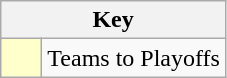<table class="wikitable" style="text-align: center;">
<tr>
<th colspan=2>Key</th>
</tr>
<tr>
<td style="background:#ffc; width:20px;"></td>
<td align=left>Teams to Playoffs</td>
</tr>
</table>
